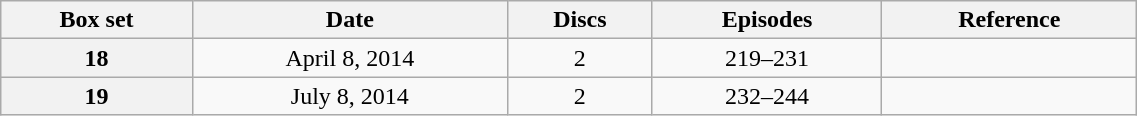<table class="wikitable" style="text-align: center; width: 60%;">
<tr>
<th scope="col" 175px;">Box set</th>
<th scope="col" 125px;>Date</th>
<th scope="col">Discs</th>
<th scope="col">Episodes</th>
<th scope="col">Reference</th>
</tr>
<tr>
<th scope="row">18</th>
<td>April 8, 2014</td>
<td>2</td>
<td>219–231</td>
<td></td>
</tr>
<tr>
<th scope="row">19</th>
<td>July 8, 2014</td>
<td>2</td>
<td>232–244</td>
<td></td>
</tr>
</table>
